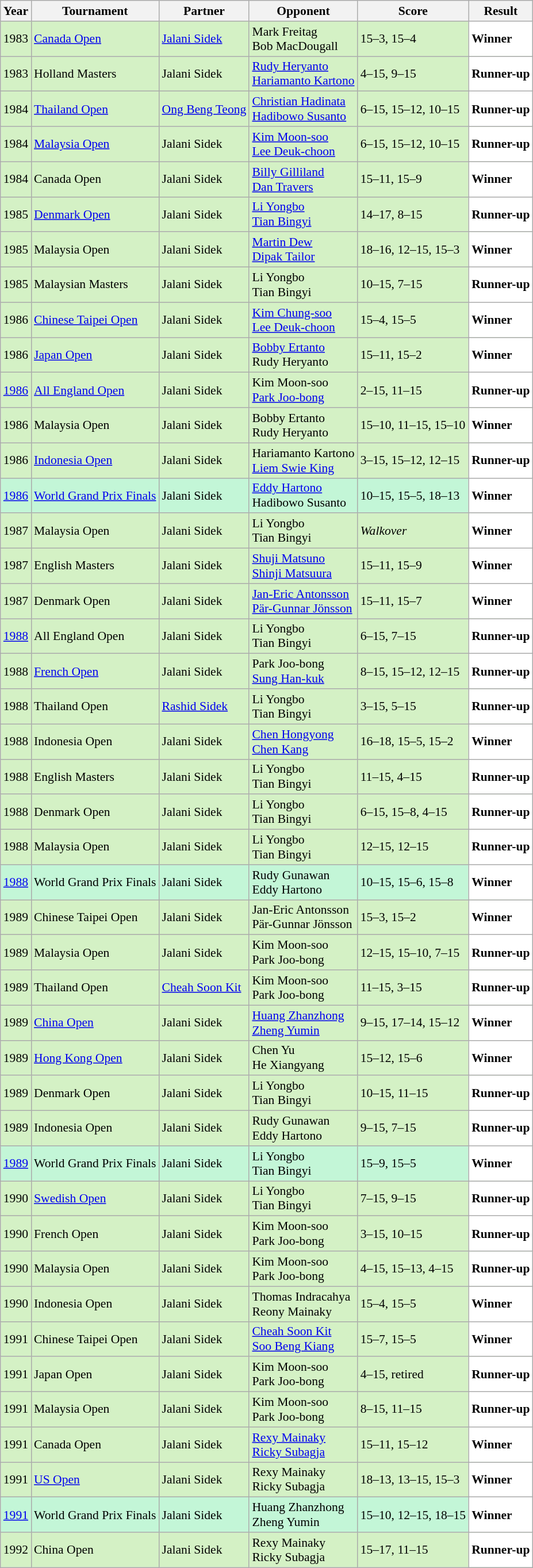<table class="sortable wikitable" style="font-size: 90%;">
<tr>
<th>Year</th>
<th>Tournament</th>
<th>Partner</th>
<th>Opponent</th>
<th>Score</th>
<th>Result</th>
</tr>
<tr style="background:#D4F1C5">
<td align="center">1983</td>
<td align="left"><a href='#'>Canada Open</a></td>
<td align="left"> <a href='#'>Jalani Sidek</a></td>
<td align="left"> Mark Freitag <br>  Bob MacDougall</td>
<td align="left">15–3, 15–4</td>
<td style="text-align:left; background:white"> <strong>Winner</strong></td>
</tr>
<tr style="background:#D4F1C5">
<td align="center">1983</td>
<td align="left">Holland Masters</td>
<td align="left"> Jalani Sidek</td>
<td align="left"> <a href='#'>Rudy Heryanto</a> <br>  <a href='#'>Hariamanto Kartono</a></td>
<td align="left">4–15, 9–15</td>
<td style="text-align:left; background: white"> <strong>Runner-up</strong></td>
</tr>
<tr style="background:#D4F1C5">
<td align="center">1984</td>
<td align="left"><a href='#'>Thailand Open</a></td>
<td align="left"> <a href='#'>Ong Beng Teong</a></td>
<td align="left"> <a href='#'>Christian Hadinata</a> <br>  <a href='#'>Hadibowo Susanto</a></td>
<td align="left">6–15, 15–12, 10–15</td>
<td style="text-align:left; background:white"> <strong>Runner-up</strong></td>
</tr>
<tr style="background:#D4F1C5">
<td align="center">1984</td>
<td align="left"><a href='#'>Malaysia Open</a></td>
<td align="left"> Jalani Sidek</td>
<td align="left"> <a href='#'>Kim Moon-soo</a> <br>  <a href='#'>Lee Deuk-choon</a></td>
<td align="left">6–15, 15–12, 10–15</td>
<td style="text-align:left; background:white"> <strong>Runner-up</strong></td>
</tr>
<tr style="background:#D4F1C5">
<td align="center">1984</td>
<td align="left">Canada Open</td>
<td align="left"> Jalani Sidek</td>
<td align="left"> <a href='#'>Billy Gilliland</a> <br>  <a href='#'>Dan Travers</a></td>
<td align="left">15–11, 15–9</td>
<td style="text-align:left; background:white"> <strong>Winner</strong></td>
</tr>
<tr style="background:#D4F1C5">
<td align="center">1985</td>
<td align="left"><a href='#'>Denmark Open</a></td>
<td align="left"> Jalani Sidek</td>
<td align="left"> <a href='#'>Li Yongbo</a> <br>  <a href='#'>Tian Bingyi</a></td>
<td align="left">14–17, 8–15</td>
<td style="text-align:left; background:white"> <strong>Runner-up</strong></td>
</tr>
<tr style="background:#D4F1C5">
<td align="center">1985</td>
<td align="left">Malaysia Open</td>
<td align="left"> Jalani Sidek</td>
<td align="left"> <a href='#'>Martin Dew</a> <br>  <a href='#'>Dipak Tailor</a></td>
<td align="left">18–16, 12–15, 15–3</td>
<td style="text-align:left; background:white"> <strong>Winner</strong></td>
</tr>
<tr style="background:#D4F1C5">
<td align="center">1985</td>
<td align="left">Malaysian Masters</td>
<td align="left"> Jalani Sidek</td>
<td align="left"> Li Yongbo <br>  Tian Bingyi</td>
<td align="left">10–15, 7–15</td>
<td style="text-align:left; background:white"> <strong>Runner-up</strong></td>
</tr>
<tr style="background:#D4F1C5">
<td align="center">1986</td>
<td align="left"><a href='#'>Chinese Taipei Open</a></td>
<td align="left"> Jalani Sidek</td>
<td align="left"> <a href='#'>Kim Chung-soo</a> <br>  <a href='#'>Lee Deuk-choon</a></td>
<td align="left">15–4, 15–5</td>
<td style="text-align:left; background:white"> <strong>Winner</strong></td>
</tr>
<tr style="background:#D4F1C5">
<td align="center">1986</td>
<td align="left"><a href='#'>Japan Open</a></td>
<td align="left"> Jalani Sidek</td>
<td align="left"> <a href='#'>Bobby Ertanto</a> <br>  Rudy Heryanto</td>
<td align="left">15–11, 15–2</td>
<td style="text-align:left; background:white"> <strong>Winner</strong></td>
</tr>
<tr style="background:#D4F1C5">
<td align="center"><a href='#'>1986</a></td>
<td align="left"><a href='#'>All England Open</a></td>
<td align="left"> Jalani Sidek</td>
<td align="left"> Kim Moon-soo <br>  <a href='#'>Park Joo-bong</a></td>
<td align="left">2–15, 11–15</td>
<td style="text-align:left; background:white"> <strong>Runner-up</strong></td>
</tr>
<tr style="background:#D4F1C5">
<td align="center">1986</td>
<td align="left">Malaysia Open</td>
<td align="left"> Jalani Sidek</td>
<td align="left"> Bobby Ertanto <br>  Rudy Heryanto</td>
<td align="left">15–10, 11–15, 15–10</td>
<td style="text-align:left; background:white"> <strong>Winner</strong></td>
</tr>
<tr style="background:#D4F1C5">
<td align="center">1986</td>
<td align="left"><a href='#'>Indonesia Open</a></td>
<td align="left"> Jalani Sidek</td>
<td align="left"> Hariamanto Kartono <br>  <a href='#'>Liem Swie King</a></td>
<td align="left">3–15, 15–12, 12–15</td>
<td style="text-align:left; background:white"> <strong>Runner-up</strong></td>
</tr>
<tr style="background:#C3F6D7">
<td align="center"><a href='#'>1986</a></td>
<td align="left"><a href='#'>World Grand Prix Finals</a></td>
<td align="left"> Jalani Sidek</td>
<td align="left"> <a href='#'>Eddy Hartono</a> <br>  Hadibowo Susanto</td>
<td align="left">10–15, 15–5, 18–13</td>
<td style="text-align:left; background:white"> <strong>Winner</strong></td>
</tr>
<tr style="background:#D4F1C5">
<td align="center">1987</td>
<td align="left">Malaysia Open</td>
<td align="left"> Jalani Sidek</td>
<td align="left"> Li Yongbo <br>  Tian Bingyi</td>
<td align="left"><em>Walkover</em></td>
<td style="text-align:left; background:white"> <strong>Winner</strong></td>
</tr>
<tr style="background:#D4F1C5">
<td align="center">1987</td>
<td align="left">English Masters</td>
<td align="left"> Jalani Sidek</td>
<td align="left"> <a href='#'>Shuji Matsuno</a> <br>  <a href='#'>Shinji Matsuura</a></td>
<td align="left">15–11, 15–9</td>
<td style="text-align:left; background:white"> <strong>Winner</strong></td>
</tr>
<tr style="background:#D4F1C5">
<td align="center">1987</td>
<td align="left">Denmark Open</td>
<td align="left"> Jalani Sidek</td>
<td align="left"> <a href='#'>Jan-Eric Antonsson</a> <br>  <a href='#'>Pär-Gunnar Jönsson</a></td>
<td align="left">15–11, 15–7</td>
<td style="text-align:left; background:white"> <strong>Winner</strong></td>
</tr>
<tr style="background:#D4F1C5">
<td align="center"><a href='#'>1988</a></td>
<td align="left">All England Open</td>
<td align="left"> Jalani Sidek</td>
<td align="left"> Li Yongbo <br>  Tian Bingyi</td>
<td align="left">6–15, 7–15</td>
<td style="text-align:left; background:white"> <strong>Runner-up</strong></td>
</tr>
<tr style="background:#D4F1C5">
<td align="center">1988</td>
<td align="left"><a href='#'>French Open</a></td>
<td align="left"> Jalani Sidek</td>
<td align="left"> Park Joo-bong <br>  <a href='#'>Sung Han-kuk</a></td>
<td align="left">8–15, 15–12, 12–15</td>
<td style="text-align:left; background:white"> <strong>Runner-up</strong></td>
</tr>
<tr style="background:#D4F1C5">
<td align="center">1988</td>
<td align="left">Thailand Open</td>
<td align="left"> <a href='#'>Rashid Sidek</a></td>
<td align="left"> Li Yongbo <br>  Tian Bingyi</td>
<td align="left">3–15, 5–15</td>
<td style="text-align:left; background: white"> <strong>Runner-up</strong></td>
</tr>
<tr style="background:#D4F1C5">
<td align="center">1988</td>
<td align="left">Indonesia Open</td>
<td align="left"> Jalani Sidek</td>
<td align="left"> <a href='#'>Chen Hongyong</a> <br>  <a href='#'>Chen Kang</a></td>
<td align="left">16–18, 15–5, 15–2</td>
<td style="text-align:left; background:white"> <strong>Winner</strong></td>
</tr>
<tr style="background:#D4F1C5">
<td align="center">1988</td>
<td align="left">English Masters</td>
<td align="left"> Jalani Sidek</td>
<td align="left"> Li Yongbo <br>  Tian Bingyi</td>
<td align="left">11–15, 4–15</td>
<td style="text-align:left; background:white"> <strong>Runner-up</strong></td>
</tr>
<tr style="background:#D4F1C5">
<td align="center">1988</td>
<td align="left">Denmark Open</td>
<td align="left"> Jalani Sidek</td>
<td align="left"> Li Yongbo <br>  Tian Bingyi</td>
<td align="left">6–15, 15–8, 4–15</td>
<td style="text-align:left; background:white"> <strong>Runner-up</strong></td>
</tr>
<tr style="background:#D4F1C5">
<td align="center">1988</td>
<td align="left">Malaysia Open</td>
<td align="left"> Jalani Sidek</td>
<td align="left"> Li Yongbo <br>  Tian Bingyi</td>
<td align="left">12–15, 12–15</td>
<td style="text-align:left; background:white"> <strong>Runner-up</strong></td>
</tr>
<tr style="background:#C3F6D7">
<td align="center"><a href='#'>1988</a></td>
<td align="left">World Grand Prix Finals</td>
<td align="left"> Jalani Sidek</td>
<td align="left"> Rudy Gunawan <br>  Eddy Hartono</td>
<td align="left">10–15, 15–6, 15–8</td>
<td style="text-align:left; background:white"> <strong>Winner</strong></td>
</tr>
<tr style="background:#D4F1C5">
<td align="center">1989</td>
<td align="left">Chinese Taipei Open</td>
<td align="left"> Jalani Sidek</td>
<td align="left"> Jan-Eric Antonsson <br>  Pär-Gunnar Jönsson</td>
<td align="left">15–3, 15–2</td>
<td style="text-align:left; background:white"> <strong>Winner</strong></td>
</tr>
<tr style="background:#D4F1C5">
<td align="center">1989</td>
<td align="left">Malaysia Open</td>
<td align="left"> Jalani Sidek</td>
<td align="left"> Kim Moon-soo <br>  Park Joo-bong</td>
<td align="left">12–15, 15–10, 7–15</td>
<td style="text-align:left; background:white"> <strong>Runner-up</strong></td>
</tr>
<tr style="background:#D4F1C5">
<td align="center">1989</td>
<td align="left">Thailand Open</td>
<td align="left"> <a href='#'>Cheah Soon Kit</a></td>
<td align="left"> Kim Moon-soo <br>  Park Joo-bong</td>
<td align="left">11–15, 3–15</td>
<td style="text-align:left; background: white"> <strong>Runner-up</strong></td>
</tr>
<tr style="background:#D4F1C5">
<td align="center">1989</td>
<td align="left"><a href='#'>China Open</a></td>
<td align="left"> Jalani Sidek</td>
<td align="left"> <a href='#'>Huang Zhanzhong</a> <br>  <a href='#'>Zheng Yumin</a></td>
<td align="left">9–15, 17–14, 15–12</td>
<td style="text-align:left; background:white"> <strong>Winner</strong></td>
</tr>
<tr style="background:#D4F1C5">
<td align="center">1989</td>
<td align="left"><a href='#'>Hong Kong Open</a></td>
<td align="left"> Jalani Sidek</td>
<td align="left"> Chen Yu <br>  He Xiangyang</td>
<td align="left">15–12, 15–6</td>
<td style="text-align:left; background:white"> <strong>Winner</strong></td>
</tr>
<tr style="background:#D4F1C5">
<td align="center">1989</td>
<td align="left">Denmark Open</td>
<td align="left"> Jalani Sidek</td>
<td align="left"> Li Yongbo <br>  Tian Bingyi</td>
<td align="left">10–15, 11–15</td>
<td style="text-align:left; background:white"> <strong>Runner-up</strong></td>
</tr>
<tr style="background:#D4F1C5">
<td align="center">1989</td>
<td align="left">Indonesia Open</td>
<td align="left"> Jalani Sidek</td>
<td align="left"> Rudy Gunawan <br>  Eddy Hartono</td>
<td align="left">9–15, 7–15</td>
<td style="text-align:left; background:white"> <strong>Runner-up</strong></td>
</tr>
<tr style="background:#C3F6D7">
<td align="center"><a href='#'>1989</a></td>
<td align="left">World Grand Prix Finals</td>
<td align="left"> Jalani Sidek</td>
<td align="left"> Li Yongbo <br>  Tian Bingyi</td>
<td align="left">15–9, 15–5</td>
<td style="text-align:left; background:white"> <strong>Winner</strong></td>
</tr>
<tr style="background:#D4F1C5">
<td align="center">1990</td>
<td align="left"><a href='#'>Swedish Open</a></td>
<td align="left"> Jalani Sidek</td>
<td align="left"> Li Yongbo <br>  Tian Bingyi</td>
<td align="left">7–15, 9–15</td>
<td style="text-align:left; background:white"> <strong>Runner-up</strong></td>
</tr>
<tr style="background:#D4F1C5">
<td align="center">1990</td>
<td align="left">French Open</td>
<td align="left"> Jalani Sidek</td>
<td align="left"> Kim Moon-soo <br>  Park Joo-bong</td>
<td align="left">3–15, 10–15</td>
<td style="text-align:left; background:white"> <strong>Runner-up</strong></td>
</tr>
<tr style="background:#D4F1C5">
<td align="center">1990</td>
<td align="left">Malaysia Open</td>
<td align="left"> Jalani Sidek</td>
<td align="left"> Kim Moon-soo <br>  Park Joo-bong</td>
<td align="left">4–15, 15–13, 4–15</td>
<td style="text-align:left; background:white"> <strong>Runner-up</strong></td>
</tr>
<tr style="background:#D4F1C5">
<td align="center">1990</td>
<td align="left">Indonesia Open</td>
<td align="left"> Jalani Sidek</td>
<td align="left"> Thomas Indracahya <br>  Reony Mainaky</td>
<td align="left">15–4, 15–5</td>
<td style="text-align:left; background:white"> <strong>Winner</strong></td>
</tr>
<tr style="background:#D4F1C5">
<td align="center">1991</td>
<td align="left">Chinese Taipei Open</td>
<td align="left"> Jalani Sidek</td>
<td align="left"> <a href='#'>Cheah Soon Kit</a> <br>  <a href='#'>Soo Beng Kiang</a></td>
<td align="left">15–7, 15–5</td>
<td style="text-align:left; background:white"> <strong>Winner</strong></td>
</tr>
<tr style="background:#D4F1C5">
<td align="center">1991</td>
<td align="left">Japan Open</td>
<td align="left"> Jalani Sidek</td>
<td align="left"> Kim Moon-soo <br>  Park Joo-bong</td>
<td align="left">4–15, retired</td>
<td style="text-align:left; background:white"> <strong>Runner-up</strong></td>
</tr>
<tr style="background:#D4F1C5">
<td align="center">1991</td>
<td align="left">Malaysia Open</td>
<td align="left"> Jalani Sidek</td>
<td align="left"> Kim Moon-soo <br>  Park Joo-bong</td>
<td align="left">8–15, 11–15</td>
<td style="text-align:left; background:white"> <strong>Runner-up</strong></td>
</tr>
<tr style="background:#D4F1C5">
<td align="center">1991</td>
<td align="left">Canada Open</td>
<td align="left"> Jalani Sidek</td>
<td align="left"> <a href='#'>Rexy Mainaky</a> <br>  <a href='#'>Ricky Subagja</a></td>
<td align="left">15–11, 15–12</td>
<td style="text-align:left; background:white"> <strong>Winner</strong></td>
</tr>
<tr style="background:#D4F1C5">
<td align="center">1991</td>
<td align="left"><a href='#'>US Open</a></td>
<td align="left"> Jalani Sidek</td>
<td align="left"> Rexy Mainaky <br>  Ricky Subagja</td>
<td align="left">18–13, 13–15, 15–3</td>
<td style="text-align:left; background:white"> <strong>Winner</strong></td>
</tr>
<tr style="background:#C3F6D7">
<td align="center"><a href='#'>1991</a></td>
<td align="left">World Grand Prix Finals</td>
<td align="left"> Jalani Sidek</td>
<td align="left"> Huang Zhanzhong <br>  Zheng Yumin</td>
<td align="left">15–10, 12–15, 18–15</td>
<td style="text-align:left; background:white"> <strong>Winner</strong></td>
</tr>
<tr style="background:#D4F1C5">
<td align="center">1992</td>
<td align="left">China Open</td>
<td align="left"> Jalani Sidek</td>
<td align="left"> Rexy Mainaky <br>  Ricky Subagja</td>
<td align="left">15–17, 11–15</td>
<td style="text-align:left; background:white"> <strong>Runner-up</strong></td>
</tr>
</table>
